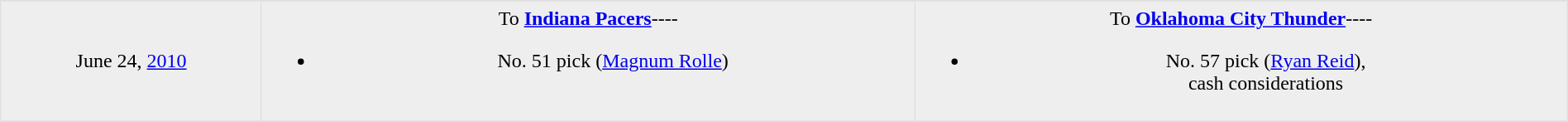<table border=1 style="border-collapse:collapse; text-align: center; width: 100%" bordercolor="#DFDFDF"  cellpadding="5">
<tr>
</tr>
<tr bgcolor="eeeeee">
<td style="width:12%">June 24, <a href='#'>2010</a></td>
<td style="width:30%" valign="top">To <strong><a href='#'>Indiana Pacers</a></strong>----<br><ul><li>No. 51 pick (<a href='#'>Magnum Rolle</a>)</li></ul></td>
<td style="width:30%" valign="top">To <strong><a href='#'>Oklahoma City Thunder</a></strong>----<br><ul><li>No. 57 pick (<a href='#'>Ryan Reid</a>),<br>cash considerations</li></ul></td>
</tr>
<tr>
</tr>
</table>
